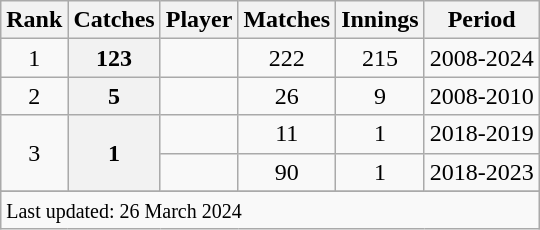<table class="wikitable">
<tr>
<th>Rank</th>
<th>Catches</th>
<th>Player</th>
<th>Matches</th>
<th>Innings</th>
<th>Period</th>
</tr>
<tr>
<td align=center>1</td>
<th scope=row style=text-align:center;>123</th>
<td></td>
<td align=center>222</td>
<td align=center>215</td>
<td>2008-2024</td>
</tr>
<tr>
<td align=center>2</td>
<th scope=row style=text-align:center;>5</th>
<td></td>
<td align=center>26</td>
<td align=center>9</td>
<td>2008-2010</td>
</tr>
<tr>
<td align=center rowspan=2>3</td>
<th scope=row style=text-align:center; rowspan=2>1</th>
<td></td>
<td align=center>11</td>
<td align=center>1</td>
<td>2018-2019</td>
</tr>
<tr>
<td></td>
<td align=center>90</td>
<td align=center>1</td>
<td>2018-2023</td>
</tr>
<tr>
</tr>
<tr class=sortbottom>
<td colspan=6><small>Last updated: 26 March 2024</small></td>
</tr>
</table>
